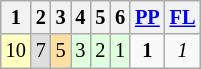<table class="wikitable" style="font-size: 85%;">
<tr>
<th>1</th>
<th>2</th>
<th>3</th>
<th>4</th>
<th>5</th>
<th>6</th>
<th><a href='#'>PP</a></th>
<th><a href='#'>FL</a></th>
</tr>
<tr align="center">
<td bgcolor="#FFFFBF">10</td>
<td bgcolor="#DFDFDF">7</td>
<td bgcolor="#FFDF9F">5</td>
<td bgcolor="#DFFFDF">3</td>
<td bgcolor="#DFFFDF">2</td>
<td bgcolor="#DFFFDF">1</td>
<td><strong>1</strong></td>
<td><em>1</em></td>
</tr>
</table>
